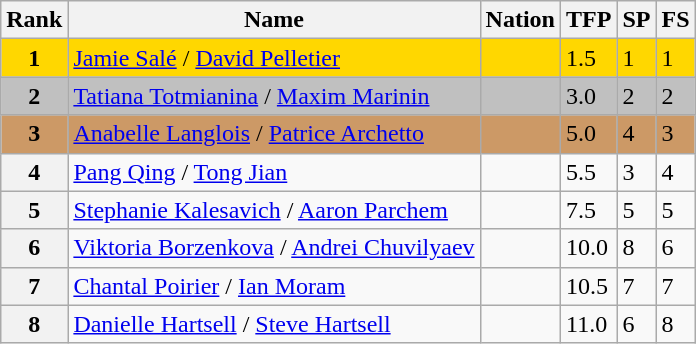<table class="wikitable">
<tr>
<th>Rank</th>
<th>Name</th>
<th>Nation</th>
<th>TFP</th>
<th>SP</th>
<th>FS</th>
</tr>
<tr bgcolor="gold">
<td align="center"><strong>1</strong></td>
<td><a href='#'>Jamie Salé</a> / <a href='#'>David Pelletier</a></td>
<td></td>
<td>1.5</td>
<td>1</td>
<td>1</td>
</tr>
<tr bgcolor="silver">
<td align="center"><strong>2</strong></td>
<td><a href='#'>Tatiana Totmianina</a> / <a href='#'>Maxim Marinin</a></td>
<td></td>
<td>3.0</td>
<td>2</td>
<td>2</td>
</tr>
<tr bgcolor="cc9966">
<td align="center"><strong>3</strong></td>
<td><a href='#'>Anabelle Langlois</a> / <a href='#'>Patrice Archetto</a></td>
<td></td>
<td>5.0</td>
<td>4</td>
<td>3</td>
</tr>
<tr>
<th>4</th>
<td><a href='#'>Pang Qing</a> / <a href='#'>Tong Jian</a></td>
<td></td>
<td>5.5</td>
<td>3</td>
<td>4</td>
</tr>
<tr>
<th>5</th>
<td><a href='#'>Stephanie Kalesavich</a> / <a href='#'>Aaron Parchem</a></td>
<td></td>
<td>7.5</td>
<td>5</td>
<td>5</td>
</tr>
<tr>
<th>6</th>
<td><a href='#'>Viktoria Borzenkova</a> / <a href='#'>Andrei Chuvilyaev</a></td>
<td></td>
<td>10.0</td>
<td>8</td>
<td>6</td>
</tr>
<tr>
<th>7</th>
<td><a href='#'>Chantal Poirier</a> / <a href='#'>Ian Moram</a></td>
<td></td>
<td>10.5</td>
<td>7</td>
<td>7</td>
</tr>
<tr>
<th>8</th>
<td><a href='#'>Danielle Hartsell</a> / <a href='#'>Steve Hartsell</a></td>
<td></td>
<td>11.0</td>
<td>6</td>
<td>8</td>
</tr>
</table>
